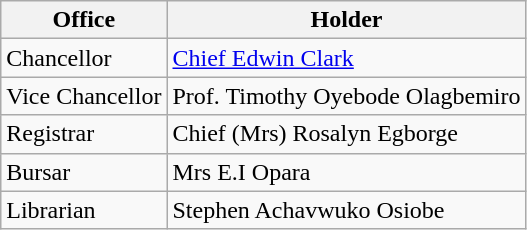<table class="wikitable">
<tr>
<th><strong>Office</strong></th>
<th><strong>Holder</strong></th>
</tr>
<tr>
<td>Chancellor</td>
<td><a href='#'>Chief Edwin Clark</a></td>
</tr>
<tr>
<td>Vice Chancellor</td>
<td>Prof. Timothy Oyebode Olagbemiro</td>
</tr>
<tr>
<td>Registrar</td>
<td>Chief (Mrs) Rosalyn Egborge</td>
</tr>
<tr>
<td>Bursar</td>
<td>Mrs E.I Opara</td>
</tr>
<tr>
<td>Librarian</td>
<td>Stephen Achavwuko Osiobe</td>
</tr>
</table>
